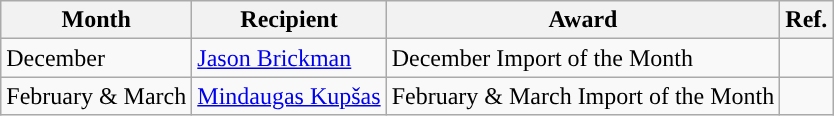<table class="wikitable">
<tr>
<th>Month</th>
<th>Recipient</th>
<th>Award</th>
<th>Ref.</th>
</tr>
<tr>
<td>December</td>
<td><a href='#'>Jason Brickman</a></td>
<td>December Import of the Month</td>
<td></td>
</tr>
<tr>
<td>February & March</td>
<td><a href='#'>Mindaugas Kupšas</a></td>
<td>February & March Import of the Month</td>
<td></td>
</tr>
</table>
